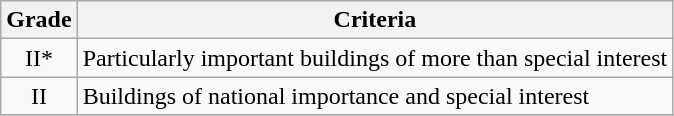<table class="wikitable" border="1">
<tr>
<th>Grade</th>
<th>Criteria</th>
</tr>
<tr>
<td align="center" >II*</td>
<td>Particularly important buildings of more than special interest</td>
</tr>
<tr>
<td align="center" >II</td>
<td>Buildings of national importance and special interest</td>
</tr>
<tr>
</tr>
</table>
